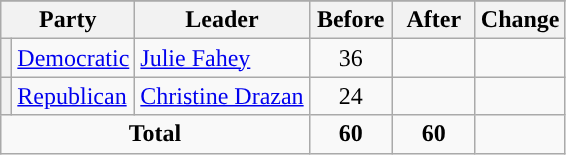<table class="wikitable" style="text-align:center;">
<tr>
</tr>
<tr>
<th colspan="2">Party</th>
<th>Leader</th>
<th style="width:3em">Before</th>
<th style="width:3em">After</th>
<th style="width:3em">Change</th>
</tr>
<tr>
<th style="background-color:"></th>
<td style="text-align:left;"><a href='#'>Democratic</a></td>
<td style="text-align:left;"><a href='#'>Julie Fahey</a></td>
<td>36</td>
<td></td>
<td></td>
</tr>
<tr>
<th style="background-color:"></th>
<td style="text-align:left;"><a href='#'>Republican</a></td>
<td style="text-align:left;"><a href='#'>Christine Drazan</a></td>
<td>24</td>
<td></td>
<td></td>
</tr>
<tr>
<td colspan="3"><strong>Total</strong></td>
<td><strong>60</strong></td>
<td><strong>60</strong></td>
<td></td>
</tr>
</table>
